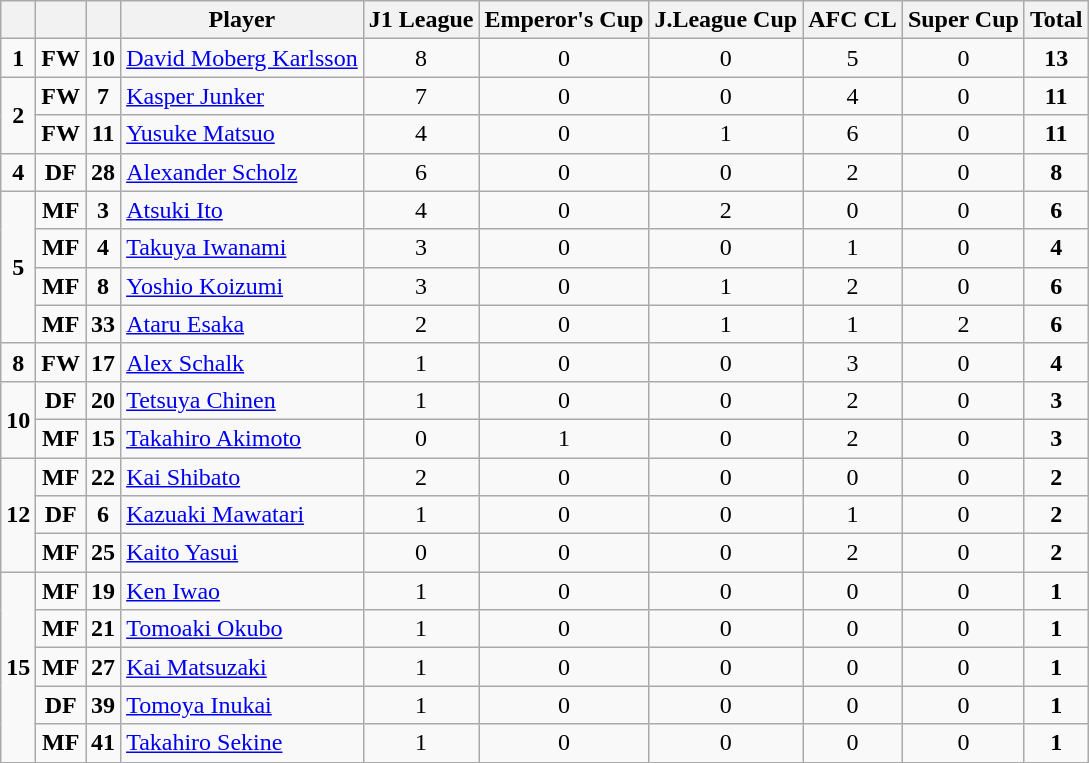<table class="wikitable sortable" style="text-align:center">
<tr>
<th></th>
<th></th>
<th></th>
<th>Player</th>
<th>J1 League</th>
<th>Emperor's Cup</th>
<th>J.League Cup</th>
<th>AFC CL</th>
<th>Super Cup</th>
<th><strong>Total</strong></th>
</tr>
<tr>
<td><strong>1</strong></td>
<td><strong>FW</strong></td>
<td><strong>10</strong></td>
<td style="text-align:left;"> <a href='#'>David Moberg Karlsson</a></td>
<td>8</td>
<td>0</td>
<td>0</td>
<td>5</td>
<td>0</td>
<td><strong>13</strong></td>
</tr>
<tr>
<td rowspan=2><strong>2</strong></td>
<td><strong>FW</strong></td>
<td><strong>7</strong></td>
<td style="text-align:left;"> <a href='#'>Kasper Junker</a></td>
<td>7</td>
<td>0</td>
<td>0</td>
<td>4</td>
<td>0</td>
<td><strong>11</strong></td>
</tr>
<tr>
<td><strong>FW</strong></td>
<td><strong>11</strong></td>
<td style="text-align:left;"> <a href='#'>Yusuke Matsuo</a></td>
<td>4</td>
<td>0</td>
<td>1</td>
<td>6</td>
<td>0</td>
<td><strong>11</strong></td>
</tr>
<tr>
<td><strong>4</strong></td>
<td><strong>DF</strong></td>
<td><strong>28</strong></td>
<td style="text-align:left;"> <a href='#'>Alexander Scholz</a></td>
<td>6</td>
<td>0</td>
<td>0</td>
<td>2</td>
<td>0</td>
<td><strong>8</strong></td>
</tr>
<tr>
<td rowspan=4><strong>5</strong></td>
<td><strong>MF</strong></td>
<td><strong>3</strong></td>
<td style="text-align:left;"> <a href='#'>Atsuki Ito</a></td>
<td>4</td>
<td>0</td>
<td>2</td>
<td>0</td>
<td>0</td>
<td><strong>6</strong></td>
</tr>
<tr>
<td><strong>MF</strong></td>
<td><strong>4</strong></td>
<td style="text-align:left;"> <a href='#'>Takuya Iwanami</a></td>
<td>3</td>
<td>0</td>
<td>0</td>
<td>1</td>
<td>0</td>
<td><strong>4</strong></td>
</tr>
<tr>
<td><strong>MF</strong></td>
<td><strong>8</strong></td>
<td style="text-align:left;"> <a href='#'>Yoshio Koizumi</a></td>
<td>3</td>
<td>0</td>
<td>1</td>
<td>2</td>
<td>0</td>
<td><strong>6</strong></td>
</tr>
<tr>
<td><strong>MF</strong></td>
<td><strong>33</strong></td>
<td style="text-align:left;"> <a href='#'>Ataru Esaka</a></td>
<td>2</td>
<td>0</td>
<td>1</td>
<td>1</td>
<td>2</td>
<td><strong>6</strong></td>
</tr>
<tr>
<td><strong>8</strong></td>
<td><strong>FW</strong></td>
<td><strong>17</strong></td>
<td style="text-align:left;"> <a href='#'>Alex Schalk</a></td>
<td>1</td>
<td>0</td>
<td>0</td>
<td>3</td>
<td>0</td>
<td><strong>4</strong></td>
</tr>
<tr>
<td rowspan=2><strong>10</strong></td>
<td><strong>DF</strong></td>
<td><strong>20</strong></td>
<td style="text-align:left;"> <a href='#'>Tetsuya Chinen</a></td>
<td>1</td>
<td>0</td>
<td>0</td>
<td>2</td>
<td>0</td>
<td><strong>3</strong></td>
</tr>
<tr>
<td><strong>MF</strong></td>
<td><strong>15</strong></td>
<td style="text-align:left;"> <a href='#'>Takahiro Akimoto</a></td>
<td>0</td>
<td>1</td>
<td>0</td>
<td>2</td>
<td>0</td>
<td><strong>3</strong></td>
</tr>
<tr>
<td rowspan=3><strong>12</strong></td>
<td><strong>MF</strong></td>
<td><strong>22</strong></td>
<td style="text-align:left;"> <a href='#'>Kai Shibato</a></td>
<td>2</td>
<td>0</td>
<td>0</td>
<td>0</td>
<td>0</td>
<td><strong>2</strong></td>
</tr>
<tr>
<td><strong>DF</strong></td>
<td><strong>6</strong></td>
<td style="text-align:left;"> <a href='#'>Kazuaki Mawatari</a></td>
<td>1</td>
<td>0</td>
<td>0</td>
<td>1</td>
<td>0</td>
<td><strong>2</strong></td>
</tr>
<tr>
<td><strong>MF</strong></td>
<td><strong>25</strong></td>
<td style="text-align:left;"> <a href='#'>Kaito Yasui</a></td>
<td>0</td>
<td>0</td>
<td>0</td>
<td>2</td>
<td>0</td>
<td><strong>2</strong></td>
</tr>
<tr>
<td rowspan=5><strong>15</strong></td>
<td><strong>MF</strong></td>
<td><strong>19</strong></td>
<td style="text-align:left;"> <a href='#'>Ken Iwao</a></td>
<td>1</td>
<td>0</td>
<td>0</td>
<td>0</td>
<td>0</td>
<td><strong>1</strong></td>
</tr>
<tr>
<td><strong>MF</strong></td>
<td><strong>21</strong></td>
<td style="text-align:left;"> <a href='#'>Tomoaki Okubo</a></td>
<td>1</td>
<td>0</td>
<td>0</td>
<td>0</td>
<td>0</td>
<td><strong>1</strong></td>
</tr>
<tr>
<td><strong>MF</strong></td>
<td><strong>27</strong></td>
<td style="text-align:left;"> <a href='#'>Kai Matsuzaki</a></td>
<td>1</td>
<td>0</td>
<td>0</td>
<td>0</td>
<td>0</td>
<td><strong>1</strong></td>
</tr>
<tr>
<td><strong>DF</strong></td>
<td><strong>39</strong></td>
<td style="text-align:left;"> <a href='#'>Tomoya Inukai</a></td>
<td>1</td>
<td>0</td>
<td>0</td>
<td>0</td>
<td>0</td>
<td><strong>1</strong></td>
</tr>
<tr>
<td><strong>MF</strong></td>
<td><strong>41</strong></td>
<td style="text-align:left;"> <a href='#'>Takahiro Sekine</a></td>
<td>1</td>
<td>0</td>
<td>0</td>
<td>0</td>
<td>0</td>
<td><strong>1</strong></td>
</tr>
</table>
